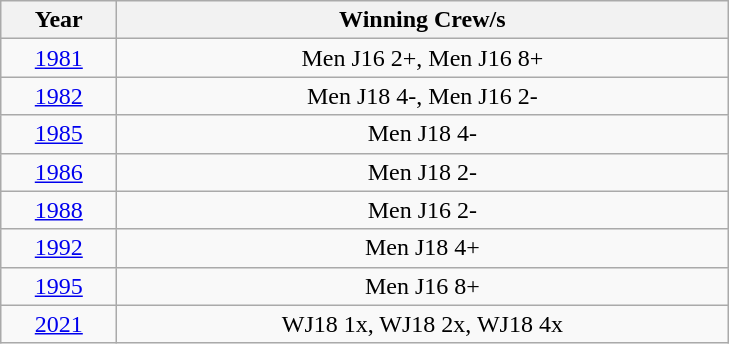<table class="wikitable" style="text-align:center">
<tr>
<th width=70>Year</th>
<th width=400>Winning Crew/s</th>
</tr>
<tr>
<td><a href='#'>1981</a></td>
<td>Men J16 2+, Men J16 8+ </td>
</tr>
<tr>
<td><a href='#'>1982</a></td>
<td>Men J18 4-, Men J16 2- </td>
</tr>
<tr>
<td><a href='#'>1985</a></td>
<td>Men J18 4-</td>
</tr>
<tr>
<td><a href='#'>1986</a></td>
<td>Men J18 2- </td>
</tr>
<tr>
<td><a href='#'>1988</a></td>
<td>Men J16 2-</td>
</tr>
<tr>
<td><a href='#'>1992</a></td>
<td>Men J18 4+</td>
</tr>
<tr>
<td><a href='#'>1995</a></td>
<td>Men J16 8+ </td>
</tr>
<tr>
<td><a href='#'>2021</a></td>
<td>WJ18 1x, WJ18 2x, WJ18 4x </td>
</tr>
</table>
